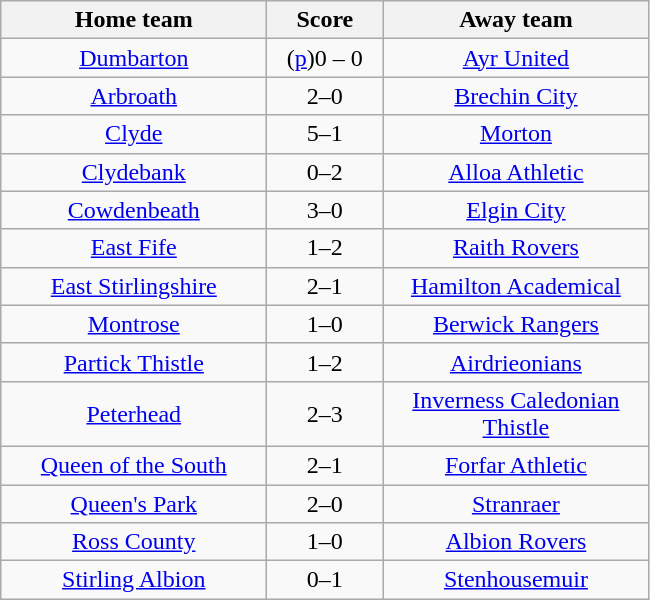<table class="wikitable" style="text-align: center">
<tr>
<th width=170>Home team</th>
<th width=70>Score</th>
<th width=170>Away team</th>
</tr>
<tr>
<td><a href='#'>Dumbarton</a></td>
<td>(<a href='#'>p</a>)0 – 0</td>
<td><a href='#'>Ayr United</a></td>
</tr>
<tr>
<td><a href='#'>Arbroath</a></td>
<td>2–0</td>
<td><a href='#'>Brechin City</a></td>
</tr>
<tr>
<td><a href='#'>Clyde</a></td>
<td>5–1</td>
<td><a href='#'>Morton</a></td>
</tr>
<tr>
<td><a href='#'>Clydebank</a></td>
<td>0–2</td>
<td><a href='#'>Alloa Athletic</a></td>
</tr>
<tr>
<td><a href='#'>Cowdenbeath</a></td>
<td>3–0</td>
<td><a href='#'>Elgin City</a></td>
</tr>
<tr>
<td><a href='#'>East Fife</a></td>
<td>1–2</td>
<td><a href='#'>Raith Rovers</a></td>
</tr>
<tr>
<td><a href='#'>East Stirlingshire</a></td>
<td>2–1</td>
<td><a href='#'>Hamilton Academical</a></td>
</tr>
<tr>
<td><a href='#'>Montrose</a></td>
<td>1–0</td>
<td><a href='#'>Berwick Rangers</a></td>
</tr>
<tr>
<td><a href='#'>Partick Thistle</a></td>
<td>1–2</td>
<td><a href='#'>Airdrieonians</a></td>
</tr>
<tr>
<td><a href='#'>Peterhead</a></td>
<td>2–3</td>
<td><a href='#'>Inverness Caledonian Thistle</a></td>
</tr>
<tr>
<td><a href='#'>Queen of the South</a></td>
<td>2–1</td>
<td><a href='#'>Forfar Athletic</a></td>
</tr>
<tr>
<td><a href='#'>Queen's Park</a></td>
<td>2–0</td>
<td><a href='#'>Stranraer</a></td>
</tr>
<tr>
<td><a href='#'>Ross County</a></td>
<td>1–0</td>
<td><a href='#'>Albion Rovers</a></td>
</tr>
<tr>
<td><a href='#'>Stirling Albion</a></td>
<td>0–1</td>
<td><a href='#'>Stenhousemuir</a></td>
</tr>
</table>
